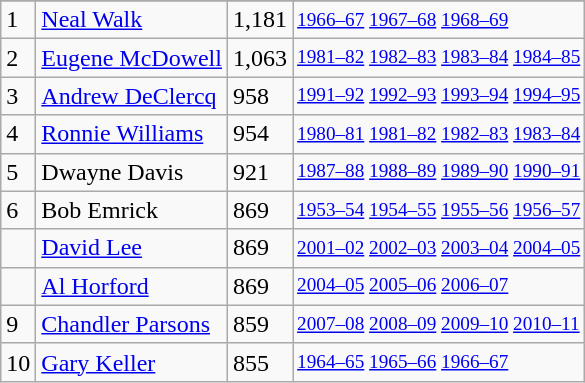<table class="wikitable">
<tr>
</tr>
<tr>
<td>1</td>
<td><a href='#'>Neal Walk</a></td>
<td>1,181</td>
<td style="font-size:80%;"><a href='#'>1966–67</a> <a href='#'>1967–68</a> <a href='#'>1968–69</a></td>
</tr>
<tr>
<td>2</td>
<td><a href='#'>Eugene McDowell</a></td>
<td>1,063</td>
<td style="font-size:80%;"><a href='#'>1981–82</a> <a href='#'>1982–83</a> <a href='#'>1983–84</a> <a href='#'>1984–85</a></td>
</tr>
<tr>
<td>3</td>
<td><a href='#'>Andrew DeClercq</a></td>
<td>958</td>
<td style="font-size:80%;"><a href='#'>1991–92</a> <a href='#'>1992–93</a> <a href='#'>1993–94</a> <a href='#'>1994–95</a></td>
</tr>
<tr>
<td>4</td>
<td><a href='#'>Ronnie Williams</a></td>
<td>954</td>
<td style="font-size:80%;"><a href='#'>1980–81</a> <a href='#'>1981–82</a> <a href='#'>1982–83</a> <a href='#'>1983–84</a></td>
</tr>
<tr>
<td>5</td>
<td>Dwayne Davis</td>
<td>921</td>
<td style="font-size:80%;"><a href='#'>1987–88</a> <a href='#'>1988–89</a> <a href='#'>1989–90</a> <a href='#'>1990–91</a></td>
</tr>
<tr>
<td>6</td>
<td>Bob Emrick</td>
<td>869</td>
<td style="font-size:80%;"><a href='#'>1953–54</a> <a href='#'>1954–55</a> <a href='#'>1955–56</a> <a href='#'>1956–57</a></td>
</tr>
<tr>
<td></td>
<td><a href='#'>David Lee</a></td>
<td>869</td>
<td style="font-size:80%;"><a href='#'>2001–02</a> <a href='#'>2002–03</a> <a href='#'>2003–04</a> <a href='#'>2004–05</a></td>
</tr>
<tr>
<td></td>
<td><a href='#'>Al Horford</a></td>
<td>869</td>
<td style="font-size:80%;"><a href='#'>2004–05</a> <a href='#'>2005–06</a> <a href='#'>2006–07</a></td>
</tr>
<tr>
<td>9</td>
<td><a href='#'>Chandler Parsons</a></td>
<td>859</td>
<td style="font-size:80%;"><a href='#'>2007–08</a> <a href='#'>2008–09</a> <a href='#'>2009–10</a> <a href='#'>2010–11</a></td>
</tr>
<tr>
<td>10</td>
<td><a href='#'>Gary Keller</a></td>
<td>855</td>
<td style="font-size:80%;"><a href='#'>1964–65</a> <a href='#'>1965–66</a> <a href='#'>1966–67</a></td>
</tr>
</table>
